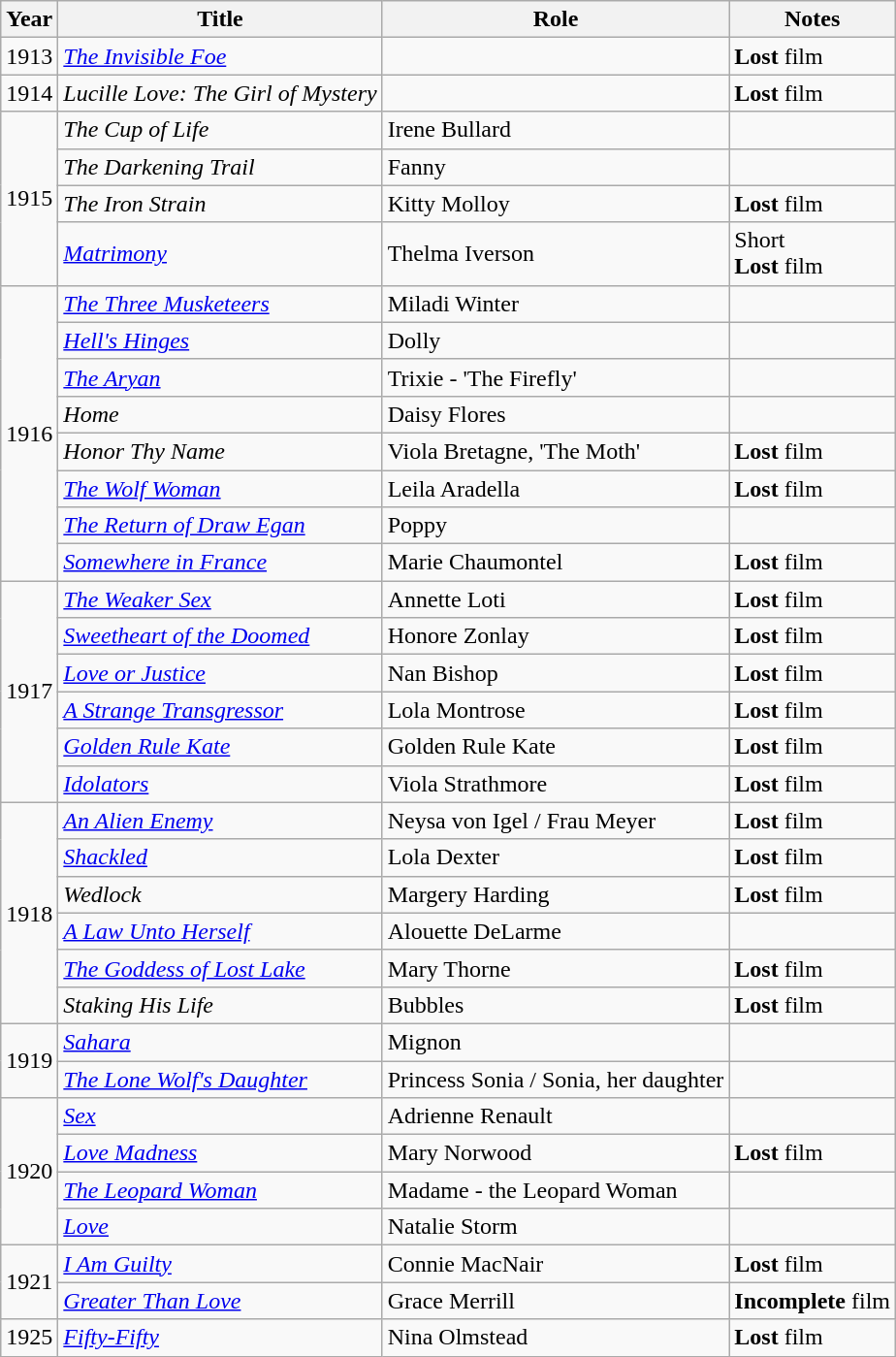<table class="wikitable">
<tr>
<th>Year</th>
<th>Title</th>
<th>Role</th>
<th>Notes</th>
</tr>
<tr>
<td>1913</td>
<td><em><a href='#'>The Invisible Foe</a></em></td>
<td></td>
<td><strong>Lost</strong> film</td>
</tr>
<tr>
<td>1914</td>
<td><em>Lucille Love: The Girl of Mystery</em></td>
<td></td>
<td><strong>Lost</strong> film</td>
</tr>
<tr>
<td rowspan=4>1915</td>
<td><em>The Cup of Life</em></td>
<td>Irene Bullard</td>
<td></td>
</tr>
<tr>
<td><em>The Darkening Trail</em></td>
<td>Fanny</td>
<td></td>
</tr>
<tr>
<td><em>The Iron Strain</em></td>
<td>Kitty Molloy</td>
<td><strong>Lost</strong> film</td>
</tr>
<tr>
<td><em><a href='#'>Matrimony</a></em></td>
<td>Thelma Iverson</td>
<td>Short <br> <strong>Lost</strong> film</td>
</tr>
<tr>
<td rowspan=8>1916</td>
<td><em><a href='#'>The Three Musketeers</a></em></td>
<td>Miladi Winter</td>
<td></td>
</tr>
<tr>
<td><em><a href='#'>Hell's Hinges</a></em></td>
<td>Dolly</td>
<td></td>
</tr>
<tr>
<td><em><a href='#'>The Aryan</a></em></td>
<td>Trixie - 'The Firefly'</td>
<td></td>
</tr>
<tr>
<td><em>Home</em></td>
<td>Daisy Flores</td>
<td></td>
</tr>
<tr>
<td><em>Honor Thy Name</em></td>
<td>Viola Bretagne, 'The Moth'</td>
<td><strong>Lost</strong> film</td>
</tr>
<tr>
<td><em><a href='#'>The Wolf Woman</a></em></td>
<td>Leila Aradella</td>
<td><strong>Lost</strong> film</td>
</tr>
<tr>
<td><em><a href='#'>The Return of Draw Egan</a></em></td>
<td>Poppy</td>
<td></td>
</tr>
<tr>
<td><em><a href='#'>Somewhere in France</a></em></td>
<td>Marie Chaumontel</td>
<td><strong>Lost</strong> film</td>
</tr>
<tr>
<td rowspan=6>1917</td>
<td><em><a href='#'>The Weaker Sex</a></em></td>
<td>Annette Loti</td>
<td><strong>Lost</strong> film</td>
</tr>
<tr>
<td><em><a href='#'>Sweetheart of the Doomed</a></em></td>
<td>Honore Zonlay</td>
<td><strong>Lost</strong> film</td>
</tr>
<tr>
<td><em><a href='#'>Love or Justice</a></em></td>
<td>Nan Bishop</td>
<td><strong>Lost</strong> film</td>
</tr>
<tr>
<td><em><a href='#'>A Strange Transgressor</a></em></td>
<td>Lola Montrose</td>
<td><strong>Lost</strong> film</td>
</tr>
<tr>
<td><em><a href='#'>Golden Rule Kate</a></em></td>
<td>Golden Rule Kate</td>
<td><strong>Lost</strong> film</td>
</tr>
<tr>
<td><em><a href='#'>Idolators</a></em></td>
<td>Viola Strathmore</td>
<td><strong>Lost</strong> film</td>
</tr>
<tr>
<td rowspan=6>1918</td>
<td><em><a href='#'>An Alien Enemy</a></em></td>
<td>Neysa von Igel / Frau Meyer</td>
<td><strong>Lost</strong> film</td>
</tr>
<tr>
<td><em><a href='#'>Shackled</a></em></td>
<td>Lola Dexter</td>
<td><strong>Lost</strong> film</td>
</tr>
<tr>
<td><em>Wedlock</em></td>
<td>Margery Harding</td>
<td><strong>Lost</strong> film</td>
</tr>
<tr>
<td><em><a href='#'>A Law Unto Herself</a></em></td>
<td>Alouette DeLarme</td>
<td></td>
</tr>
<tr>
<td><em><a href='#'>The Goddess of Lost Lake</a></em></td>
<td>Mary Thorne</td>
<td><strong>Lost</strong> film</td>
</tr>
<tr>
<td><em>Staking His Life</em></td>
<td>Bubbles</td>
<td><strong>Lost</strong> film</td>
</tr>
<tr>
<td rowspan=2>1919</td>
<td><em><a href='#'>Sahara</a></em></td>
<td>Mignon</td>
<td></td>
</tr>
<tr>
<td><em><a href='#'>The Lone Wolf's Daughter</a></em></td>
<td>Princess Sonia / Sonia, her daughter</td>
<td></td>
</tr>
<tr>
<td rowspan=4>1920</td>
<td><em><a href='#'>Sex</a></em></td>
<td>Adrienne Renault</td>
<td></td>
</tr>
<tr>
<td><em><a href='#'>Love Madness</a></em></td>
<td>Mary Norwood</td>
<td><strong>Lost</strong> film</td>
</tr>
<tr>
<td><em><a href='#'>The Leopard Woman</a></em></td>
<td>Madame - the Leopard Woman</td>
<td></td>
</tr>
<tr>
<td><em><a href='#'>Love</a></em></td>
<td>Natalie Storm</td>
<td></td>
</tr>
<tr>
<td rowspan=2>1921</td>
<td><em><a href='#'>I Am Guilty</a></em></td>
<td>Connie MacNair</td>
<td><strong>Lost</strong> film</td>
</tr>
<tr>
<td><em><a href='#'>Greater Than Love</a></em></td>
<td>Grace Merrill</td>
<td><strong>Incomplete</strong> film</td>
</tr>
<tr>
<td>1925</td>
<td><em><a href='#'>Fifty-Fifty</a></em></td>
<td>Nina Olmstead</td>
<td><strong>Lost</strong> film</td>
</tr>
</table>
